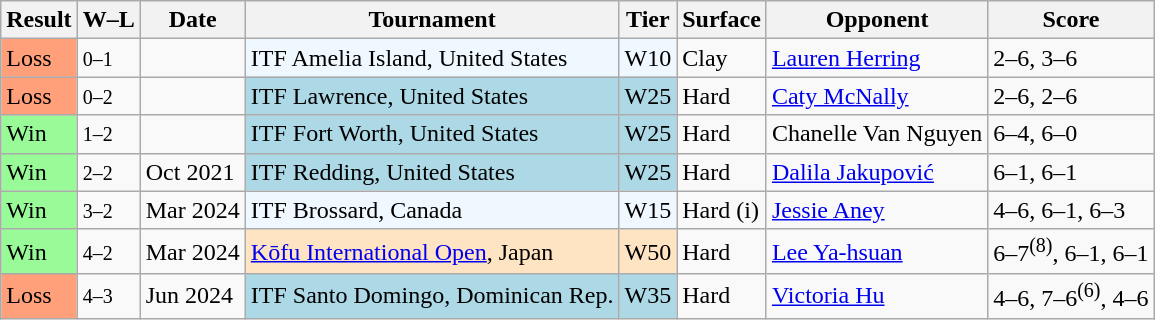<table class="sortable wikitable">
<tr>
<th>Result</th>
<th class="unsortable">W–L</th>
<th>Date</th>
<th>Tournament</th>
<th>Tier</th>
<th>Surface</th>
<th>Opponent</th>
<th class="unsortable">Score</th>
</tr>
<tr>
<td bgcolor=FFA07A>Loss</td>
<td><small>0–1</small></td>
<td></td>
<td style="background:#f0f8ff;">ITF Amelia Island, United States</td>
<td style="background:#f0f8ff;">W10</td>
<td>Clay</td>
<td> <a href='#'>Lauren Herring</a></td>
<td>2–6, 3–6</td>
</tr>
<tr>
<td bgcolor=FFA07A>Loss</td>
<td><small>0–2</small></td>
<td></td>
<td style="background:lightblue;">ITF Lawrence, United States</td>
<td style="background:lightblue;">W25</td>
<td>Hard</td>
<td> <a href='#'>Caty McNally</a></td>
<td>2–6, 2–6</td>
</tr>
<tr>
<td style="background:#98fb98;">Win</td>
<td><small>1–2</small></td>
<td></td>
<td style="background:lightblue;">ITF Fort Worth, United States</td>
<td style="background:lightblue;">W25</td>
<td>Hard</td>
<td> Chanelle Van Nguyen</td>
<td>6–4, 6–0</td>
</tr>
<tr>
<td style="background:#98fb98;">Win</td>
<td><small>2–2</small></td>
<td>Oct 2021</td>
<td style="background:lightblue;">ITF Redding, United States</td>
<td style="background:lightblue;">W25</td>
<td>Hard</td>
<td> <a href='#'>Dalila Jakupović</a></td>
<td>6–1, 6–1</td>
</tr>
<tr>
<td style="background:#98fb98;">Win</td>
<td><small>3–2</small></td>
<td>Mar 2024</td>
<td style="background:#f0f8ff;">ITF Brossard, Canada</td>
<td style="background:#f0f8ff;">W15</td>
<td>Hard (i)</td>
<td> <a href='#'>Jessie Aney</a></td>
<td>4–6, 6–1, 6–3</td>
</tr>
<tr>
<td style="background:#98fb98;">Win</td>
<td><small>4–2</small></td>
<td>Mar 2024</td>
<td style="background:#ffe4c4;"><a href='#'>Kōfu International Open</a>, Japan</td>
<td style="background:#ffe4c4;">W50</td>
<td>Hard</td>
<td> <a href='#'>Lee Ya-hsuan</a></td>
<td>6–7<sup>(8)</sup>, 6–1, 6–1</td>
</tr>
<tr>
<td bgcolor=FFA07A>Loss</td>
<td><small>4–3</small></td>
<td>Jun 2024</td>
<td style="background:lightblue;">ITF Santo Domingo, Dominican Rep.</td>
<td style="background:lightblue;">W35</td>
<td>Hard</td>
<td> <a href='#'>Victoria Hu</a></td>
<td>4–6, 7–6<sup>(6)</sup>, 4–6</td>
</tr>
</table>
